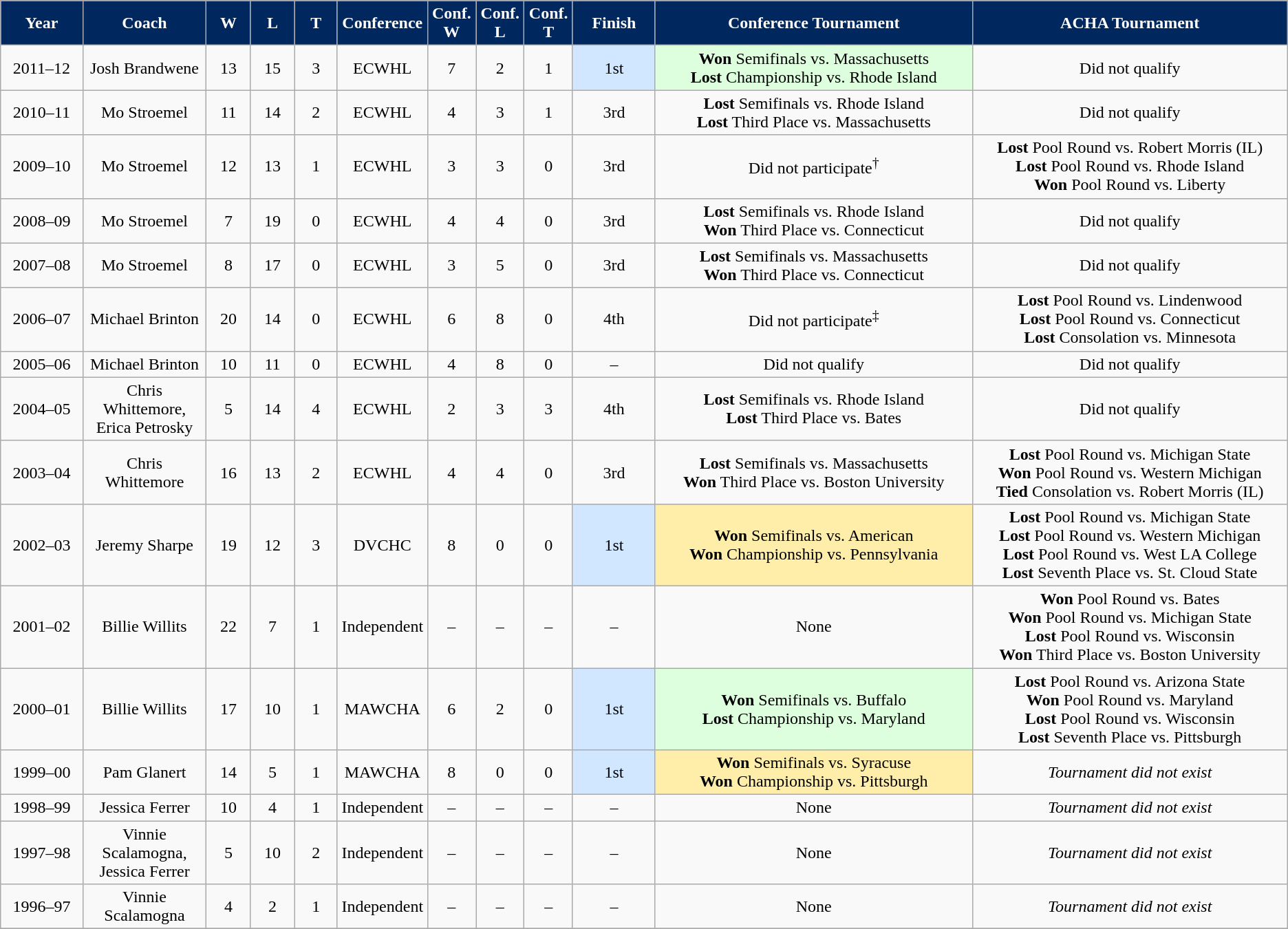<table class="wikitable">
<tr align="center"  style="background:#00285e;color:#ffffff;">
<td ! scope="col" width="80px"><strong>Year</strong></td>
<td ! scope="col" width="120px"><strong>Coach</strong></td>
<td ! scope="col" width="40px"><strong>W</strong></td>
<td ! scope="col" width="40px"><strong>L</strong></td>
<td ! scope="col" width="40px"><strong>T</strong></td>
<td ! scope="col" width="80px"><strong>Conference</strong></td>
<td ! scope="col" width="40px"><strong>Conf. <br> W </strong></td>
<td ! scope="col" width="40px"><strong>Conf. <br> L</strong></td>
<td ! scope="col" width="40px"><strong>Conf. <br> T</strong></td>
<td ! scope="col" width="80px"><strong>Finish</strong></td>
<td ! scope="col" width="350px"><strong>Conference Tournament</strong></td>
<td ! scope="col" width="350px"><strong>ACHA Tournament</strong></td>
</tr>
<tr align="center" bgcolor="">
<td>2011–12</td>
<td>Josh Brandwene</td>
<td>13</td>
<td>15</td>
<td>3</td>
<td>ECWHL</td>
<td>7</td>
<td>2</td>
<td>1</td>
<td style="background: #d0e7ff;">1st</td>
<td bgcolor="#ddffdd"><strong>Won</strong> Semifinals vs. Massachusetts  <br> <strong>Lost</strong> Championship vs. Rhode Island </td>
<td>Did not qualify</td>
</tr>
<tr align="center" bgcolor="">
<td>2010–11</td>
<td>Mo Stroemel</td>
<td>11</td>
<td>14</td>
<td>2</td>
<td>ECWHL</td>
<td>4</td>
<td>3</td>
<td>1</td>
<td>3rd</td>
<td><strong>Lost</strong> Semifinals vs. Rhode Island  <br> <strong>Lost</strong> Third Place vs. Massachusetts </td>
<td>Did not qualify</td>
</tr>
<tr align="center" bgcolor="">
<td>2009–10</td>
<td>Mo Stroemel</td>
<td>12</td>
<td>13</td>
<td>1</td>
<td>ECWHL</td>
<td>3</td>
<td>3</td>
<td>0</td>
<td>3rd</td>
<td>Did not participate<sup>†</sup></td>
<td><strong>Lost</strong> Pool Round vs. Robert Morris (IL)  <br> <strong>Lost</strong> Pool Round vs. Rhode Island  <br> <strong>Won</strong> Pool Round vs. Liberty </td>
</tr>
<tr align="center" bgcolor="">
<td>2008–09</td>
<td>Mo Stroemel</td>
<td>7</td>
<td>19</td>
<td>0</td>
<td>ECWHL</td>
<td>4</td>
<td>4</td>
<td>0</td>
<td>3rd</td>
<td><strong>Lost</strong> Semifinals vs. Rhode Island  <br> <strong>Won</strong> Third Place vs. Connecticut </td>
<td>Did not qualify</td>
</tr>
<tr align="center" bgcolor="">
<td>2007–08</td>
<td>Mo Stroemel</td>
<td>8</td>
<td>17</td>
<td>0</td>
<td>ECWHL</td>
<td>3</td>
<td>5</td>
<td>0</td>
<td>3rd</td>
<td><strong>Lost</strong> Semifinals vs. Massachusetts  <br> <strong>Won</strong> Third Place vs. Connecticut </td>
<td>Did not qualify</td>
</tr>
<tr align="center" bgcolor="">
<td>2006–07</td>
<td>Michael Brinton</td>
<td>20</td>
<td>14</td>
<td>0</td>
<td>ECWHL</td>
<td>6</td>
<td>8</td>
<td>0</td>
<td>4th</td>
<td>Did not participate<sup>‡</sup></td>
<td><strong>Lost</strong> Pool Round vs. Lindenwood  <br> <strong>Lost</strong> Pool Round vs. Connecticut  <br> <strong>Lost</strong> Consolation vs. Minnesota </td>
</tr>
<tr align="center" bgcolor="">
<td>2005–06</td>
<td>Michael Brinton</td>
<td>10</td>
<td>11</td>
<td>0</td>
<td>ECWHL</td>
<td>4</td>
<td>8</td>
<td>0</td>
<td>–</td>
<td>Did not qualify</td>
<td>Did not qualify</td>
</tr>
<tr align="center" bgcolor="">
<td>2004–05</td>
<td>Chris Whittemore, Erica Petrosky</td>
<td>5</td>
<td>14</td>
<td>4</td>
<td>ECWHL</td>
<td>2</td>
<td>3</td>
<td>3</td>
<td>4th</td>
<td><strong>Lost</strong> Semifinals vs. Rhode Island  <br> <strong>Lost</strong> Third Place vs. Bates </td>
<td>Did not qualify</td>
</tr>
<tr align="center" bgcolor="">
<td>2003–04</td>
<td>Chris Whittemore</td>
<td>16</td>
<td>13</td>
<td>2</td>
<td>ECWHL</td>
<td>4</td>
<td>4</td>
<td>0</td>
<td>3rd</td>
<td><strong>Lost</strong> Semifinals vs. Massachusetts  <br> <strong>Won</strong> Third Place vs. Boston University </td>
<td><strong>Lost</strong> Pool Round vs. Michigan State  <br> <strong>Won</strong> Pool Round vs. Western Michigan  <br> <strong>Tied</strong> Consolation vs. Robert Morris (IL) </td>
</tr>
<tr align="center" bgcolor="">
<td>2002–03</td>
<td>Jeremy Sharpe</td>
<td>19</td>
<td>12</td>
<td>3</td>
<td>DVCHC</td>
<td>8</td>
<td>0</td>
<td>0</td>
<td style="background: #d0e7ff;">1st</td>
<td bgcolor="#ffeeaa"><strong>Won</strong> Semifinals vs. American  <br> <strong>Won</strong> Championship vs. Pennsylvania </td>
<td><strong>Lost</strong> Pool Round vs. Michigan State  <br> <strong>Lost</strong> Pool Round vs. Western Michigan  <br> <strong>Lost</strong> Pool Round vs. West LA College   <br> <strong>Lost</strong> Seventh Place vs. St. Cloud State </td>
</tr>
<tr align="center" bgcolor="">
<td>2001–02</td>
<td>Billie Willits</td>
<td>22</td>
<td>7</td>
<td>1</td>
<td>Independent</td>
<td>–</td>
<td>–</td>
<td>–</td>
<td>–</td>
<td>None</td>
<td><strong>Won</strong> Pool Round vs. Bates  <br> <strong>Won</strong> Pool Round vs. Michigan State  <br> <strong>Lost</strong> Pool Round vs. Wisconsin   <br> <strong>Won</strong> Third Place vs. Boston University </td>
</tr>
<tr align="center" bgcolor="">
<td>2000–01</td>
<td>Billie Willits</td>
<td>17</td>
<td>10</td>
<td>1</td>
<td>MAWCHA</td>
<td>6</td>
<td>2</td>
<td>0</td>
<td style="background: #d0e7ff;">1st</td>
<td style="background: #ddffdd;"><strong>Won</strong> Semifinals vs. Buffalo  <br> <strong>Lost</strong> Championship vs. Maryland </td>
<td><strong>Lost</strong> Pool Round vs. Arizona State  <br> <strong>Won</strong> Pool Round vs. Maryland  <br> <strong>Lost</strong> Pool Round vs. Wisconsin   <br> <strong>Lost</strong> Seventh Place vs. Pittsburgh </td>
</tr>
<tr align="center" bgcolor="">
<td>1999–00</td>
<td>Pam Glanert</td>
<td>14</td>
<td>5</td>
<td>1</td>
<td>MAWCHA</td>
<td>8</td>
<td>0</td>
<td>0</td>
<td style="background: #d0e7ff;">1st</td>
<td bgcolor="#ffeeaa"><strong>Won</strong> Semifinals vs. Syracuse  <br> <strong>Won</strong> Championship vs. Pittsburgh </td>
<td><em>Tournament did not exist</em></td>
</tr>
<tr align="center" bgcolor="">
<td>1998–99</td>
<td>Jessica Ferrer</td>
<td>10</td>
<td>4</td>
<td>1</td>
<td>Independent</td>
<td>–</td>
<td>–</td>
<td>–</td>
<td>–</td>
<td>None</td>
<td><em>Tournament did not exist</em></td>
</tr>
<tr align="center" bgcolor="">
<td>1997–98</td>
<td>Vinnie Scalamogna, Jessica Ferrer</td>
<td>5</td>
<td>10</td>
<td>2</td>
<td>Independent</td>
<td>–</td>
<td>–</td>
<td>–</td>
<td>–</td>
<td>None</td>
<td><em>Tournament did not exist</em></td>
</tr>
<tr align="center" bgcolor="">
<td>1996–97</td>
<td>Vinnie Scalamogna</td>
<td>4</td>
<td>2</td>
<td>1</td>
<td>Independent</td>
<td>–</td>
<td>–</td>
<td>–</td>
<td>–</td>
<td>None</td>
<td><em>Tournament did not exist</em></td>
</tr>
<tr align="center" bgcolor="">
</tr>
</table>
